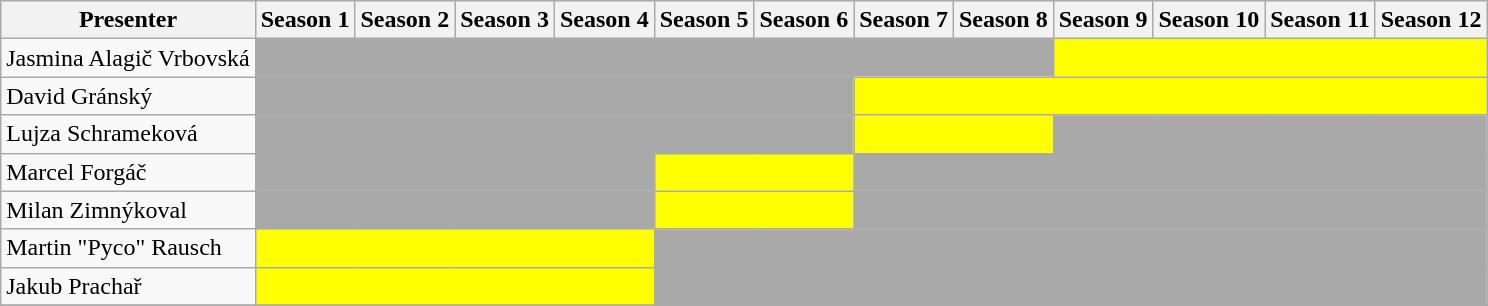<table class="wikitable">
<tr>
<th>Presenter</th>
<th>Season 1</th>
<th>Season 2</th>
<th>Season 3</th>
<th>Season 4</th>
<th>Season 5</th>
<th>Season 6</th>
<th>Season 7</th>
<th>Season 8</th>
<th>Season 9</th>
<th>Season 10</th>
<th>Season 11</th>
<th>Season 12</th>
</tr>
<tr>
<td>Jasmina Alagič Vrbovská</td>
<td bgcolor="darkgray" colspan="8"></td>
<td colspan="4" style="text-align:center; background:yellow;"></td>
</tr>
<tr>
<td>David Gránský</td>
<td bgcolor="darkgray" colspan="6"></td>
<td colspan="6" style="text-align:center; background:yellow;"></td>
</tr>
<tr>
<td>Lujza Schrameková</td>
<td bgcolor="darkgray" colspan="6"></td>
<td colspan="2" style="text-align:center; background:yellow;"></td>
<td bgcolor="darkgray" colspan="4"></td>
</tr>
<tr>
<td>Marcel Forgáč</td>
<td bgcolor="darkgray" colspan="4"></td>
<td colspan="2" style="text-align:center; background:yellow;"></td>
<td bgcolor="darkgray" colspan="6"></td>
</tr>
<tr>
<td>Milan Zimnýkoval</td>
<td bgcolor="darkgray" colspan="4"></td>
<td colspan="2" style="text-align:center; background:yellow;"></td>
<td bgcolor="darkgray" colspan="6"></td>
</tr>
<tr>
<td>Martin "Pyco" Rausch</td>
<td colspan="4" style="text-align:center; background:yellow;"></td>
<td bgcolor="darkgray" colspan="8"></td>
</tr>
<tr>
<td>Jakub Prachař</td>
<td colspan="4" style="text-align:center; background:yellow;"></td>
<td bgcolor="darkgray" colspan="8"></td>
</tr>
<tr>
</tr>
</table>
